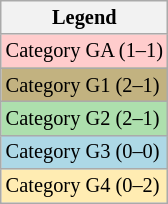<table class=wikitable style=font-size:85%>
<tr>
<th>Legend</th>
</tr>
<tr bgcolor="ffcccc">
<td>Category GA (1–1)</td>
</tr>
<tr bgcolor=C2B280>
<td>Category G1 (2–1)</td>
</tr>
<tr bgcolor=ADDFAD>
<td>Category G2 (2–1)</td>
</tr>
<tr bgcolor=lightblue>
<td>Category G3 (0–0)</td>
</tr>
<tr bgcolor=ffecb2>
<td>Category G4 (0–2)</td>
</tr>
</table>
